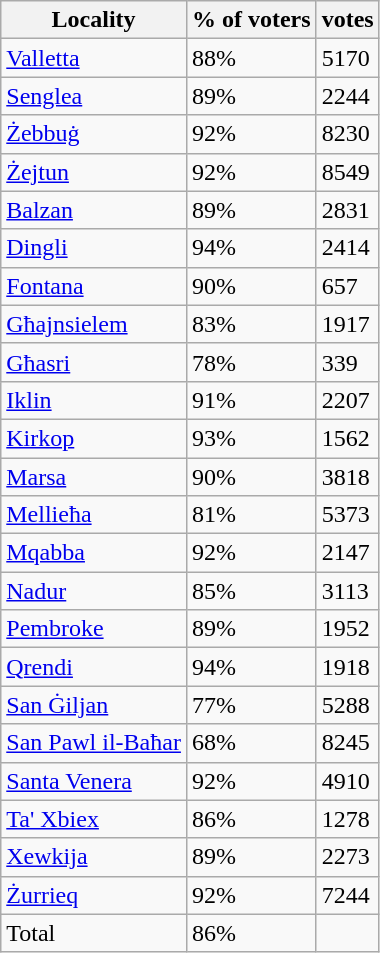<table class="wikitable">
<tr>
<th>Locality</th>
<th>% of voters</th>
<th>votes</th>
</tr>
<tr>
<td><a href='#'>Valletta</a></td>
<td>88%</td>
<td>5170</td>
</tr>
<tr>
<td><a href='#'>Senglea</a></td>
<td>89%</td>
<td>2244</td>
</tr>
<tr>
<td><a href='#'>Żebbuġ</a></td>
<td>92%</td>
<td>8230</td>
</tr>
<tr>
<td><a href='#'>Żejtun</a></td>
<td>92%</td>
<td>8549</td>
</tr>
<tr>
<td><a href='#'>Balzan</a></td>
<td>89%</td>
<td>2831</td>
</tr>
<tr>
<td><a href='#'>Dingli</a></td>
<td>94%</td>
<td>2414</td>
</tr>
<tr>
<td><a href='#'>Fontana</a></td>
<td>90%</td>
<td>657</td>
</tr>
<tr>
<td><a href='#'>Għajnsielem</a></td>
<td>83%</td>
<td>1917</td>
</tr>
<tr>
<td><a href='#'>Għasri</a></td>
<td>78%</td>
<td>339</td>
</tr>
<tr>
<td><a href='#'>Iklin</a></td>
<td>91%</td>
<td>2207</td>
</tr>
<tr>
<td><a href='#'>Kirkop</a></td>
<td>93%</td>
<td>1562</td>
</tr>
<tr>
<td><a href='#'>Marsa</a></td>
<td>90%</td>
<td>3818</td>
</tr>
<tr>
<td><a href='#'>Mellieħa</a></td>
<td>81%</td>
<td>5373</td>
</tr>
<tr>
<td><a href='#'>Mqabba</a></td>
<td>92%</td>
<td>2147</td>
</tr>
<tr>
<td><a href='#'>Nadur</a></td>
<td>85%</td>
<td>3113</td>
</tr>
<tr>
<td><a href='#'>Pembroke</a></td>
<td>89%</td>
<td>1952</td>
</tr>
<tr>
<td><a href='#'>Qrendi</a></td>
<td>94%</td>
<td>1918</td>
</tr>
<tr>
<td><a href='#'>San Ġiljan</a></td>
<td>77%</td>
<td>5288</td>
</tr>
<tr>
<td><a href='#'>San Pawl il-Baħar</a></td>
<td>68%</td>
<td>8245</td>
</tr>
<tr>
<td><a href='#'>Santa Venera</a></td>
<td>92%</td>
<td>4910</td>
</tr>
<tr>
<td><a href='#'>Ta' Xbiex</a></td>
<td>86%</td>
<td>1278</td>
</tr>
<tr>
<td><a href='#'>Xewkija</a></td>
<td>89%</td>
<td>2273</td>
</tr>
<tr>
<td><a href='#'>Żurrieq</a></td>
<td>92%</td>
<td>7244</td>
</tr>
<tr>
<td>Total</td>
<td>86%</td>
<td></td>
</tr>
</table>
